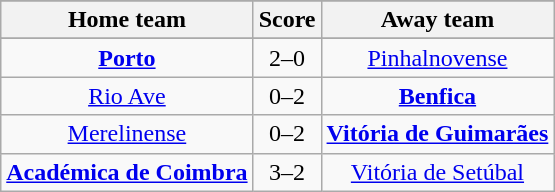<table class="wikitable" style="text-align: center">
<tr>
</tr>
<tr>
<th>Home team</th>
<th>Score</th>
<th>Away team</th>
</tr>
<tr>
</tr>
<tr>
<td><strong><a href='#'>Porto</a></strong> </td>
<td>2–0</td>
<td><a href='#'>Pinhalnovense</a> </td>
</tr>
<tr>
<td><a href='#'>Rio Ave</a> </td>
<td>0–2</td>
<td><strong><a href='#'>Benfica</a></strong> </td>
</tr>
<tr>
<td><a href='#'>Merelinense</a> </td>
<td>0–2</td>
<td><strong><a href='#'>Vitória de Guimarães</a></strong> </td>
</tr>
<tr>
<td><strong><a href='#'>Académica de Coimbra</a></strong> </td>
<td>3–2</td>
<td><a href='#'>Vitória de Setúbal</a> </td>
</tr>
</table>
